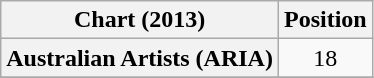<table class="wikitable sortable plainrowheaders" style="text-align:center">
<tr>
<th scope="col">Chart (2013)</th>
<th scope="col">Position</th>
</tr>
<tr>
<th scope="row">Australian Artists (ARIA)</th>
<td>18</td>
</tr>
<tr>
</tr>
</table>
